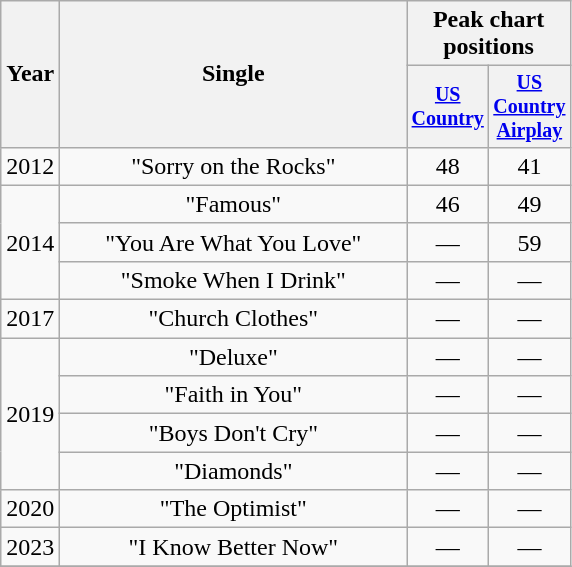<table class="wikitable plainrowheaders" style="text-align:center;">
<tr>
<th rowspan="2">Year</th>
<th rowspan="2" style="width:14em;">Single</th>
<th colspan="2">Peak chart<br>positions</th>
</tr>
<tr style="font-size:smaller;">
<th style="width:45px;"><a href='#'>US Country</a><br></th>
<th style="width:45px;"><a href='#'>US Country Airplay</a><br></th>
</tr>
<tr>
<td>2012</td>
<td scope="row">"Sorry on the Rocks"</td>
<td>48</td>
<td>41</td>
</tr>
<tr>
<td rowspan=3>2014</td>
<td scope="row">"Famous"</td>
<td>46</td>
<td>49</td>
</tr>
<tr>
<td scope="row">"You Are What You Love"</td>
<td>—</td>
<td>59</td>
</tr>
<tr>
<td scope="row">"Smoke When I Drink"</td>
<td>—</td>
<td>—</td>
</tr>
<tr>
<td rowspan=1>2017</td>
<td scope="row">"Church Clothes"</td>
<td>—</td>
<td>—</td>
</tr>
<tr>
<td rowspan=4>2019</td>
<td scope="row">"Deluxe"</td>
<td>—</td>
<td>—</td>
</tr>
<tr>
<td scope="row">"Faith in You"</td>
<td>—</td>
<td>—</td>
</tr>
<tr>
<td scope="row">"Boys Don't Cry"</td>
<td>—</td>
<td>—</td>
</tr>
<tr>
<td scope="row">"Diamonds"</td>
<td>—</td>
<td>—</td>
</tr>
<tr>
<td>2020</td>
<td scope="row">"The Optimist"</td>
<td>—</td>
<td>—</td>
</tr>
<tr>
<td>2023</td>
<td scope="row">"I Know Better Now"</td>
<td>—</td>
<td>—</td>
</tr>
<tr>
</tr>
</table>
